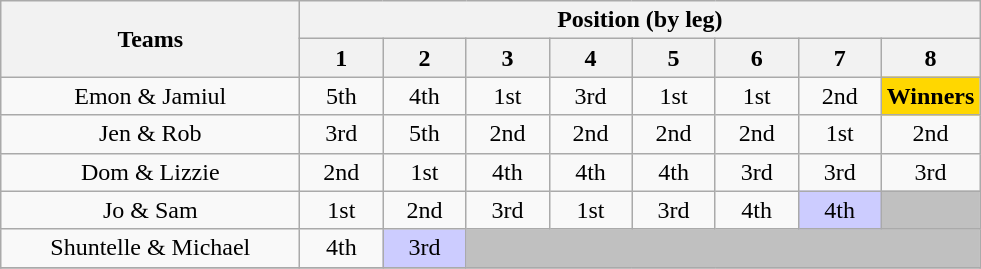<table class="wikitable" style=text-align:center>
<tr>
<th rowspan="2">Teams</th>
<th colspan="16">Position (by leg)</th>
</tr>
<tr>
<th style="width:3em">1</th>
<th style="width:3em">2</th>
<th style="width:3em">3</th>
<th style="width:3em">4</th>
<th style="width:3em">5</th>
<th style="width:3em">6</th>
<th style="width:3em">7</th>
<th style="width:3em">8</th>
</tr>
<tr>
<td style=width:12em>Emon & Jamiul</td>
<td>5th</td>
<td>4th</td>
<td>1st</td>
<td>3rd</td>
<td>1st</td>
<td>1st</td>
<td>2nd</td>
<td style=background:gold><strong>Winners</strong></td>
</tr>
<tr>
<td style=width:12em>Jen & Rob</td>
<td>3rd</td>
<td>5th</td>
<td>2nd</td>
<td>2nd</td>
<td>2nd</td>
<td>2nd</td>
<td>1st</td>
<td>2nd</td>
</tr>
<tr>
<td style=width:12em>Dom & Lizzie</td>
<td>2nd</td>
<td>1st</td>
<td>4th</td>
<td>4th</td>
<td>4th</td>
<td>3rd</td>
<td>3rd</td>
<td>3rd</td>
</tr>
<tr>
<td style=width:12em>Jo & Sam</td>
<td>1st</td>
<td>2nd</td>
<td>3rd</td>
<td>1st</td>
<td>3rd</td>
<td>4th</td>
<td style=background:#ccf>4th</td>
<td colspan=1 style=background:silver></td>
</tr>
<tr>
<td style=width:12em>Shuntelle & Michael</td>
<td>4th</td>
<td style=background:#ccf>3rd</td>
<td colspan=6 style=background:silver></td>
</tr>
<tr>
</tr>
</table>
